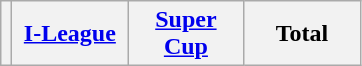<table class="wikitable" style="text-align: center;">
<tr>
<th></th>
<th style="width:70px;"><a href='#'>I-League</a></th>
<th style="width:70px;"><a href='#'>Super Cup</a></th>
<th style="width:70px;">Total</th>
</tr>
</table>
